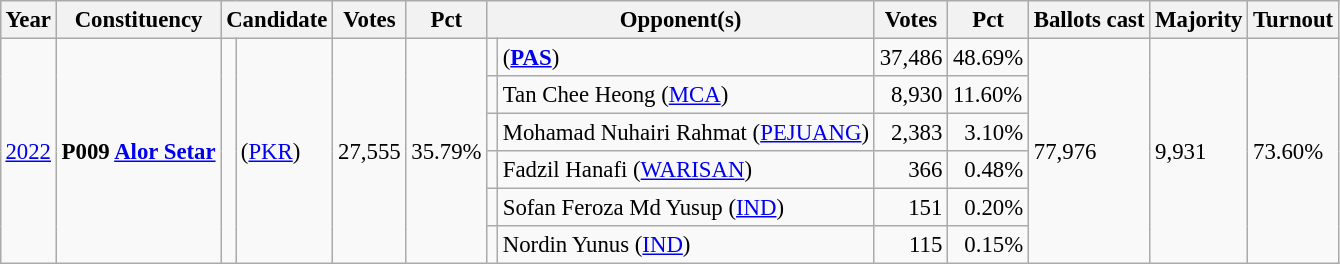<table class="wikitable" style="margin:0.5em ; font-size:95%">
<tr>
<th>Year</th>
<th>Constituency</th>
<th colspan=2>Candidate</th>
<th>Votes</th>
<th>Pct</th>
<th colspan=2>Opponent(s)</th>
<th>Votes</th>
<th>Pct</th>
<th>Ballots cast</th>
<th>Majority</th>
<th>Turnout</th>
</tr>
<tr>
<td rowspan="6"><a href='#'>2022</a></td>
<td rowspan="6"><strong>P009 <a href='#'>Alor Setar</a></strong></td>
<td rowspan="6" ></td>
<td rowspan="6"> (<a href='#'>PKR</a>)</td>
<td rowspan="6" align="right">27,555</td>
<td rowspan="6">35.79%</td>
<td bgcolor=></td>
<td> (<strong><a href='#'>PAS</a></strong>)</td>
<td align="right">37,486</td>
<td>48.69%</td>
<td rowspan="6">77,976</td>
<td rowspan="6">9,931</td>
<td rowspan="6">73.60%</td>
</tr>
<tr>
<td></td>
<td>Tan Chee Heong (<a href='#'>MCA</a>)</td>
<td align="right">8,930</td>
<td>11.60%</td>
</tr>
<tr>
<td bgcolor=></td>
<td>Mohamad Nuhairi Rahmat (<a href='#'>PEJUANG</a>)</td>
<td align="right">2,383</td>
<td align=right>3.10%</td>
</tr>
<tr>
<td></td>
<td>Fadzil Hanafi (<a href='#'>WARISAN</a>)</td>
<td align="right">366</td>
<td align=right>0.48%</td>
</tr>
<tr>
<td></td>
<td>Sofan Feroza Md Yusup (<a href='#'>IND</a>)</td>
<td align="right">151</td>
<td align=right>0.20%</td>
</tr>
<tr>
<td></td>
<td>Nordin Yunus (<a href='#'>IND</a>)</td>
<td align="right">115</td>
<td align=right>0.15%</td>
</tr>
</table>
